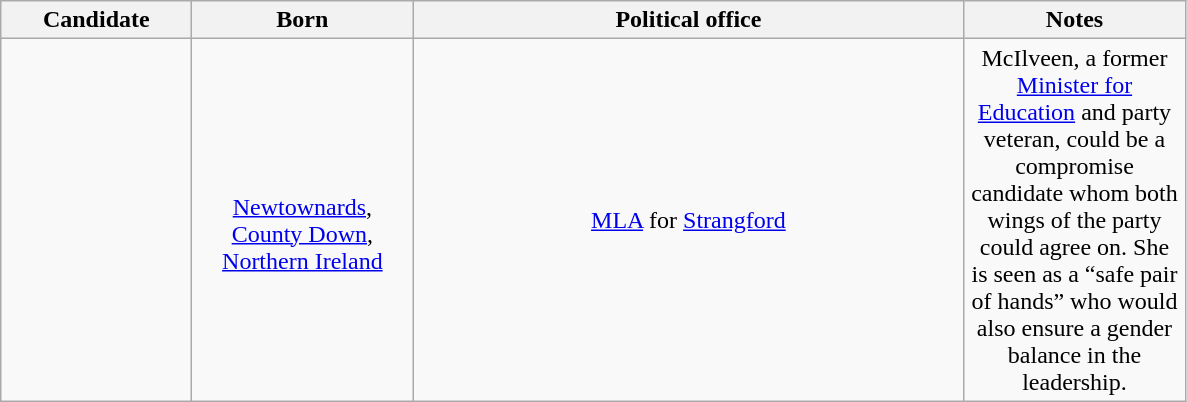<table class="wikitable sortable" style="text-align:center">
<tr>
<th scope="col" style="width: 120px;">Candidate</th>
<th scope="col" style="width: 140px;">Born</th>
<th scope="col" style="width: 360px;">Political office</th>
<th scope="col" style="width: 140px;">Notes</th>
</tr>
<tr>
<td><br></td>
<td><br><a href='#'>Newtownards</a>, <a href='#'>County Down</a>, <a href='#'>Northern Ireland</a></td>
<td><a href='#'>MLA</a> for <a href='#'>Strangford</a> </td>
<td>McIlveen, a former <a href='#'>Minister for Education</a> and party veteran, could be a compromise candidate whom both wings of the party could agree on. She is seen as a “safe pair of hands” who would also ensure a gender balance in the leadership.</td>
</tr>
</table>
